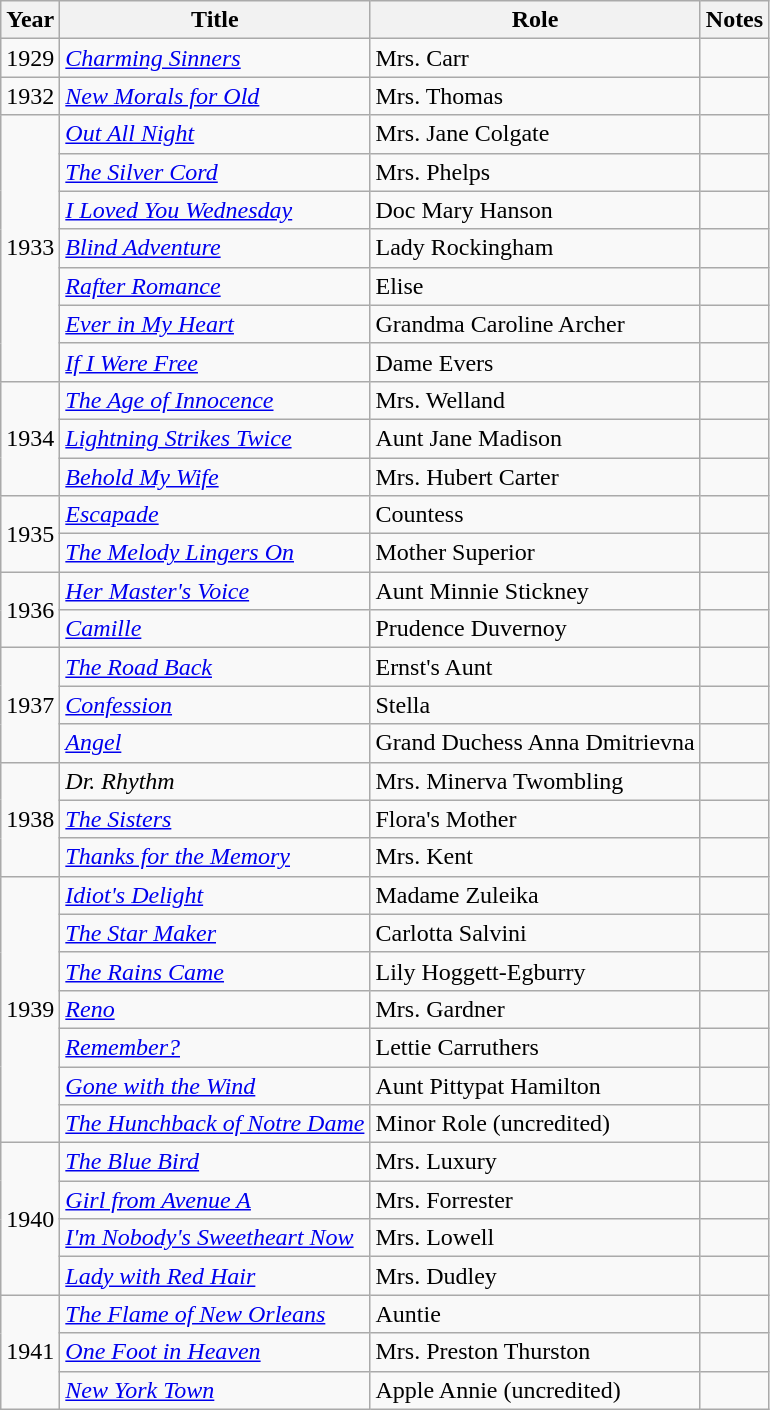<table class="wikitable sortable">
<tr>
<th>Year</th>
<th>Title</th>
<th>Role</th>
<th class="unsortable">Notes</th>
</tr>
<tr>
<td>1929</td>
<td><em><a href='#'>Charming Sinners</a></em></td>
<td>Mrs. Carr</td>
<td></td>
</tr>
<tr>
<td>1932</td>
<td><em><a href='#'>New Morals for Old</a></em></td>
<td>Mrs. Thomas</td>
<td></td>
</tr>
<tr>
<td rowspan=7>1933</td>
<td><em><a href='#'>Out All Night</a></em></td>
<td>Mrs. Jane Colgate</td>
<td></td>
</tr>
<tr>
<td><em><a href='#'>The Silver Cord</a></em></td>
<td>Mrs. Phelps</td>
<td></td>
</tr>
<tr>
<td><em><a href='#'>I Loved You Wednesday</a></em></td>
<td>Doc Mary Hanson</td>
<td></td>
</tr>
<tr>
<td><em><a href='#'>Blind Adventure</a></em></td>
<td>Lady Rockingham</td>
<td></td>
</tr>
<tr>
<td><em><a href='#'>Rafter Romance</a></em></td>
<td>Elise</td>
<td></td>
</tr>
<tr>
<td><em><a href='#'>Ever in My Heart</a></em></td>
<td>Grandma Caroline Archer</td>
<td></td>
</tr>
<tr>
<td><em><a href='#'>If I Were Free</a></em></td>
<td>Dame Evers</td>
<td></td>
</tr>
<tr>
<td rowspan=3>1934</td>
<td><em><a href='#'>The Age of Innocence</a></em></td>
<td>Mrs. Welland</td>
<td></td>
</tr>
<tr>
<td><em><a href='#'>Lightning Strikes Twice</a></em></td>
<td>Aunt Jane Madison</td>
<td></td>
</tr>
<tr>
<td><em><a href='#'>Behold My Wife</a></em></td>
<td>Mrs. Hubert Carter</td>
<td></td>
</tr>
<tr>
<td rowspan=2>1935</td>
<td><em><a href='#'>Escapade</a></em></td>
<td>Countess</td>
<td></td>
</tr>
<tr>
<td><em><a href='#'>The Melody Lingers On</a></em></td>
<td>Mother Superior</td>
<td></td>
</tr>
<tr>
<td rowspan=2>1936</td>
<td><em><a href='#'>Her Master's Voice</a></em></td>
<td>Aunt Minnie Stickney</td>
<td></td>
</tr>
<tr>
<td><em><a href='#'>Camille</a></em></td>
<td>Prudence Duvernoy</td>
<td></td>
</tr>
<tr>
<td rowspan=3>1937</td>
<td><em><a href='#'>The Road Back</a></em></td>
<td>Ernst's Aunt</td>
<td></td>
</tr>
<tr>
<td><em><a href='#'>Confession</a></em></td>
<td>Stella</td>
<td></td>
</tr>
<tr>
<td><em><a href='#'>Angel</a></em></td>
<td>Grand Duchess Anna Dmitrievna</td>
<td></td>
</tr>
<tr>
<td rowspan=3>1938</td>
<td><em>Dr. Rhythm</em></td>
<td>Mrs. Minerva Twombling</td>
<td></td>
</tr>
<tr>
<td><em><a href='#'>The Sisters</a></em></td>
<td>Flora's Mother</td>
<td></td>
</tr>
<tr>
<td><em><a href='#'>Thanks for the Memory</a></em></td>
<td>Mrs. Kent</td>
<td></td>
</tr>
<tr>
<td rowspan=7>1939</td>
<td><em><a href='#'>Idiot's Delight</a></em></td>
<td>Madame Zuleika</td>
<td></td>
</tr>
<tr>
<td><em><a href='#'>The Star Maker</a></em></td>
<td>Carlotta Salvini</td>
<td></td>
</tr>
<tr>
<td><em><a href='#'>The Rains Came</a></em></td>
<td>Lily Hoggett-Egburry</td>
<td></td>
</tr>
<tr>
<td><em><a href='#'>Reno</a></em></td>
<td>Mrs. Gardner</td>
<td></td>
</tr>
<tr>
<td><em><a href='#'>Remember?</a></em></td>
<td>Lettie Carruthers</td>
<td></td>
</tr>
<tr>
<td><em><a href='#'>Gone with the Wind</a></em></td>
<td>Aunt Pittypat Hamilton</td>
<td></td>
</tr>
<tr>
<td><em><a href='#'>The Hunchback of Notre Dame</a></em></td>
<td>Minor Role (uncredited)</td>
<td></td>
</tr>
<tr>
<td rowspan=4>1940</td>
<td><em><a href='#'>The Blue Bird</a></em></td>
<td>Mrs. Luxury</td>
<td></td>
</tr>
<tr>
<td><em><a href='#'>Girl from Avenue A</a></em></td>
<td>Mrs. Forrester</td>
<td></td>
</tr>
<tr>
<td><em><a href='#'>I'm Nobody's Sweetheart Now</a></em></td>
<td>Mrs. Lowell</td>
<td></td>
</tr>
<tr>
<td><em><a href='#'>Lady with Red Hair</a></em></td>
<td>Mrs. Dudley</td>
<td></td>
</tr>
<tr>
<td rowspan=3>1941</td>
<td><em><a href='#'>The Flame of New Orleans</a></em></td>
<td>Auntie</td>
<td></td>
</tr>
<tr>
<td><em><a href='#'>One Foot in Heaven</a></em></td>
<td>Mrs. Preston Thurston</td>
<td></td>
</tr>
<tr>
<td><em><a href='#'>New York Town</a></em></td>
<td>Apple Annie (uncredited)</td>
<td></td>
</tr>
</table>
